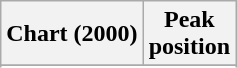<table class="wikitable sortable plainrowheaders" style="text-align:center">
<tr>
<th scope="col">Chart (2000)</th>
<th scope="col">Peak<br>position</th>
</tr>
<tr>
</tr>
<tr>
</tr>
</table>
